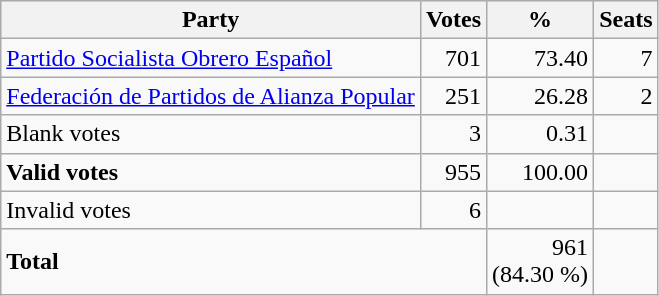<table class="wikitable" border="1">
<tr style="background-color:#E9E9E9">
<th>Party</th>
<th>Votes</th>
<th>%</th>
<th>Seats</th>
</tr>
<tr>
<td><a href='#'>Partido Socialista Obrero Español</a></td>
<td align="right">701</td>
<td align="right">73.40</td>
<td align="right">7</td>
</tr>
<tr>
<td><a href='#'>Federación de Partidos de Alianza Popular</a></td>
<td align="right">251</td>
<td align="right">26.28</td>
<td align="right">2</td>
</tr>
<tr>
<td>Blank votes</td>
<td align="right">3</td>
<td align="right">0.31</td>
<td> </td>
</tr>
<tr>
<td><strong>Valid votes</strong></td>
<td align="right">955</td>
<td align="right">100.00</td>
<td> </td>
</tr>
<tr>
<td>Invalid votes</td>
<td align="right">6</td>
<td> </td>
<td> </td>
</tr>
<tr>
<td colspan="2"><strong>Total</strong></td>
<td align="right">961<br>(84.30 %)</td>
<td></td>
</tr>
</table>
